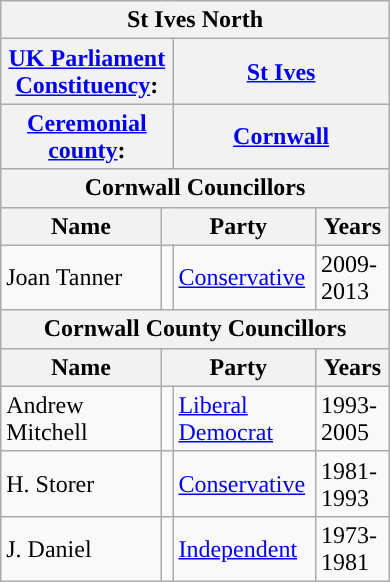<table class="wikitable vcard" border="1" cellpadding="2" cellspacing="0" align="right" width="260" style="margin-left:0.5em;">
<tr>
<th class="fn org" colspan=4 align=center bgcolor="#ff9999"><strong>St Ives North</strong></th>
</tr>
<tr class="note">
<th colspan=2><a href='#'>UK Parliament Constituency</a>:</th>
<th colspan=2><a href='#'>St Ives</a></th>
</tr>
<tr class="note">
<th colspan=2><a href='#'>Ceremonial county</a>:</th>
<th colspan=2><a href='#'>Cornwall</a></th>
</tr>
<tr>
<th colspan=4 align=center bgcolor="#ff9999">Cornwall Councillors</th>
</tr>
<tr>
<th>Name</th>
<th colspan=2>Party</th>
<th>Years</th>
</tr>
<tr>
<td>Joan Tanner</td>
<td style="background-color: "></td>
<td><a href='#'>Conservative</a></td>
<td>2009-2013</td>
</tr>
<tr>
<th colspan=4 align=center bgcolor="#ff9999">Cornwall County Councillors</th>
</tr>
<tr>
<th>Name</th>
<th colspan=2>Party</th>
<th>Years</th>
</tr>
<tr>
<td>Andrew Mitchell</td>
<td style="background-color: "></td>
<td><a href='#'>Liberal Democrat</a></td>
<td>1993-2005</td>
</tr>
<tr>
<td>H. Storer</td>
<td style="background-color: "></td>
<td><a href='#'>Conservative</a></td>
<td>1981-1993</td>
</tr>
<tr>
<td>J. Daniel</td>
<td style="background-color: "></td>
<td><a href='#'>Independent</a></td>
<td>1973-1981</td>
</tr>
</table>
